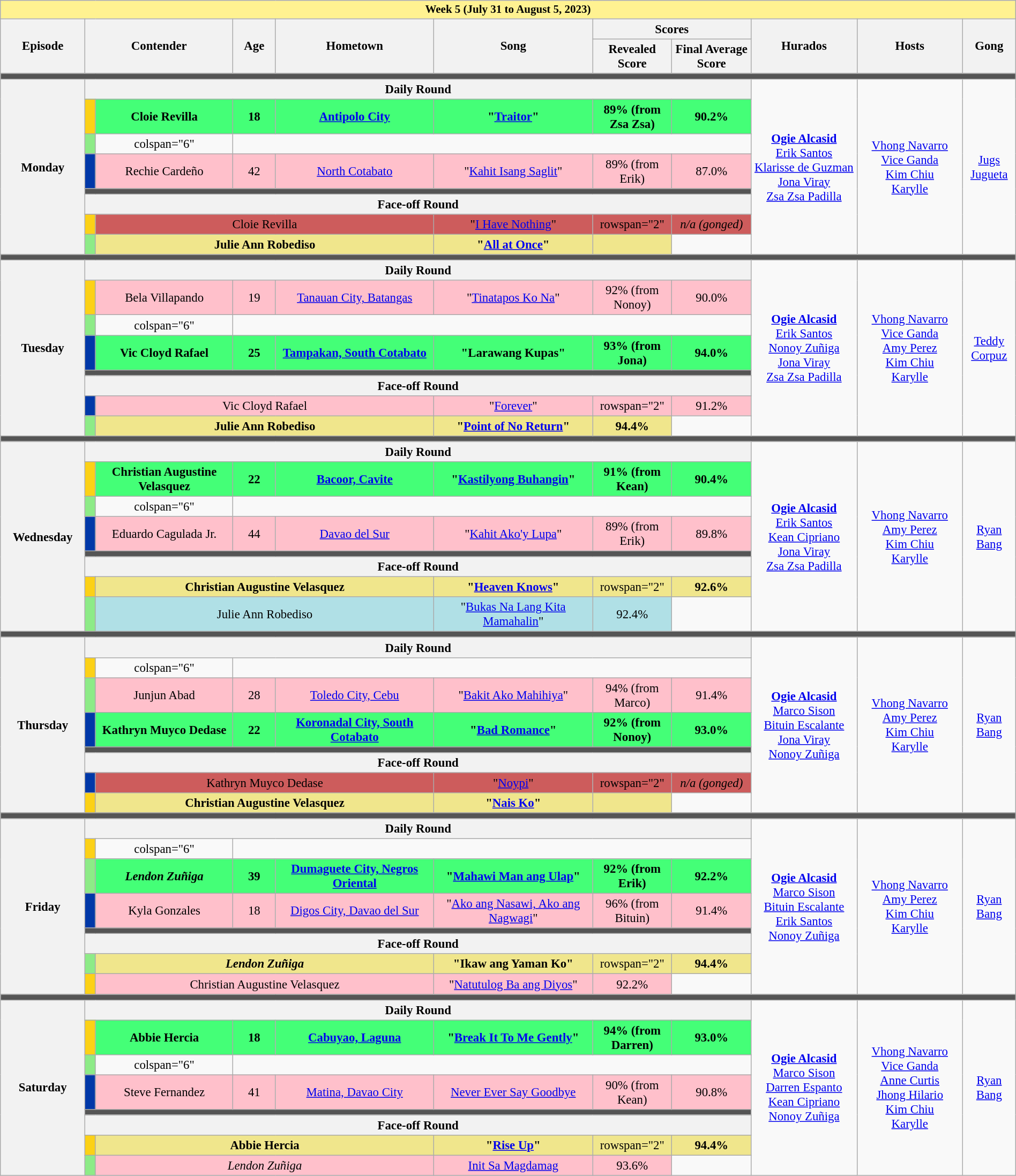<table class="wikitable mw-collapsible mw-collapsed" style="width:100%; text-align:center; font-size:95%;">
<tr>
<th colspan="11" style="background-color:#fff291;font-size:14px">Week 5 (July 31 to August 5, 2023)</th>
</tr>
<tr>
<th rowspan="2" width="8%">Episode</th>
<th colspan="2" rowspan="2" width="14%">Contender</th>
<th rowspan="2" width="04%">Age</th>
<th rowspan="2" width="15%">Hometown</th>
<th rowspan="2" width="15%">Song</th>
<th colspan="2">Scores</th>
<th rowspan="2" width="10%">Hurados</th>
<th rowspan="2" width="10%">Hosts</th>
<th rowspan="2" width="05%">Gong</th>
</tr>
<tr>
<th width="7.5%">Revealed Score</th>
<th width="7.5%">Final Average Score</th>
</tr>
<tr>
<td colspan="11" style="background:#555;"></td>
</tr>
<tr>
<th rowspan="8">Monday<br></th>
<th colspan="7">Daily Round</th>
<td rowspan="8"><strong><a href='#'>Ogie Alcasid</a></strong><br><a href='#'>Erik Santos</a><br><a href='#'>Klarisse de Guzman</a><br><a href='#'>Jona Viray</a><br><a href='#'>Zsa Zsa Padilla</a></td>
<td rowspan="8"><a href='#'>Vhong Navarro</a><br><a href='#'>Vice Ganda</a><br><a href='#'>Kim Chiu</a><br><a href='#'>Karylle</a></td>
<td rowspan="8"><a href='#'>Jugs Jugueta</a></td>
</tr>
<tr style="background:#44ff77" |>
<td style="background:#FCD116" width="01%"></td>
<td><strong>Cloie Revilla</strong></td>
<td><strong>18</strong></td>
<td><strong><a href='#'>Antipolo City</a></strong></td>
<td><strong>"<a href='#'>Traitor</a>"</strong></td>
<td><strong>89% (from Zsa Zsa)</strong></td>
<td><strong>90.2%</strong></td>
</tr>
<tr>
<td style="background:#8deb87"></td>
<td>colspan="6" </td>
</tr>
<tr style="background:pink" |>
<td style="background:#0038A8"></td>
<td>Rechie Cardeño</td>
<td>42</td>
<td><a href='#'>North Cotabato</a></td>
<td>"<a href='#'>Kahit Isang Saglit</a>"</td>
<td>89% (from Erik)</td>
<td>87.0%</td>
</tr>
<tr>
<td colspan="7" style="background:#555;"></td>
</tr>
<tr>
<th colspan="7">Face-off Round</th>
</tr>
<tr style="background:#CD5C5C"|>
<td style="background:#FCD116"></td>
<td colspan="3">Cloie Revilla</td>
<td>"<a href='#'>I Have Nothing</a>"</td>
<td>rowspan="2" </td>
<td><em>n/a (gonged)</em></td>
</tr>
<tr style="background:khaki" |>
<td style="background:#8deb87"></td>
<td colspan="3"><strong>Julie Ann Robediso</strong></td>
<td><strong>"<a href='#'>All at Once</a>"</strong></td>
<td></td>
</tr>
<tr>
<td colspan="11" style="background:#555;"></td>
</tr>
<tr>
<th rowspan="8">Tuesday<br></th>
<th colspan="7">Daily Round</th>
<td rowspan="8"><strong><a href='#'>Ogie Alcasid</a></strong><br><a href='#'>Erik Santos</a><br><a href='#'>Nonoy Zuñiga</a><br><a href='#'>Jona Viray</a><br><a href='#'>Zsa Zsa Padilla</a></td>
<td rowspan="8"><a href='#'>Vhong Navarro</a><br><a href='#'>Vice Ganda</a><br><a href='#'>Amy Perez</a><br><a href='#'>Kim Chiu</a><br><a href='#'>Karylle</a></td>
<td rowspan="8"><a href='#'>Teddy Corpuz</a></td>
</tr>
<tr style="background:pink" |>
<td style="background:#FCD116"></td>
<td>Bela Villapando</td>
<td>19</td>
<td><a href='#'>Tanauan City, Batangas</a></td>
<td>"<a href='#'>Tinatapos Ko Na</a>"</td>
<td>92% (from Nonoy)</td>
<td>90.0%</td>
</tr>
<tr>
<td style="background:#8deb87"></td>
<td>colspan="6" </td>
</tr>
<tr style="background:#44ff77" |>
<td style="background:#0038A8"></td>
<td><strong>Vic Cloyd Rafael</strong></td>
<td><strong>25</strong></td>
<td><strong><a href='#'>Tampakan, South Cotabato</a></strong></td>
<td><strong>"Larawang Kupas"</strong></td>
<td><strong>93% (from Jona)</strong></td>
<td><strong>94.0%</strong></td>
</tr>
<tr>
<td colspan="7" style="background:#555;"></td>
</tr>
<tr>
<th colspan="7">Face-off Round</th>
</tr>
<tr style="background:pink" |>
<td style="background:#0038A8"></td>
<td colspan="3">Vic Cloyd Rafael</td>
<td>"<a href='#'>Forever</a>"</td>
<td>rowspan="2" </td>
<td>91.2%</td>
</tr>
<tr style="background:khaki" |>
<td style="background:#8deb87"></td>
<td colspan="3"><strong>Julie Ann Robediso</strong></td>
<td><strong>"<a href='#'>Point of No Return</a>"</strong></td>
<td><strong>94.4%</strong></td>
</tr>
<tr>
<td colspan="11" style="background:#555;"></td>
</tr>
<tr>
<th rowspan="8">Wednesday<br></th>
<th colspan="7">Daily Round</th>
<td rowspan="8"><strong><a href='#'>Ogie Alcasid</a></strong><br><a href='#'>Erik Santos</a><br><a href='#'>Kean Cipriano</a><br><a href='#'>Jona Viray</a><br><a href='#'>Zsa Zsa Padilla</a></td>
<td rowspan="8"><a href='#'>Vhong Navarro</a><br><a href='#'>Amy Perez</a><br><a href='#'>Kim Chiu</a><br><a href='#'>Karylle</a></td>
<td rowspan="8"><a href='#'>Ryan Bang</a></td>
</tr>
<tr style="background:#44ff77" |>
<td style="background:#FCD116"></td>
<td><strong>Christian Augustine Velasquez</strong></td>
<td><strong>22</strong></td>
<td><strong><a href='#'>Bacoor, Cavite</a></strong></td>
<td><strong>"<a href='#'>Kastilyong Buhangin</a>"</strong></td>
<td><strong>91% (from Kean)</strong></td>
<td><strong>90.4%</strong></td>
</tr>
<tr>
<td style="background:#8deb87"></td>
<td>colspan="6" </td>
</tr>
<tr style="background:pink" |>
<td style="background:#0038A8"></td>
<td>Eduardo Cagulada Jr.</td>
<td>44</td>
<td><a href='#'>Davao del Sur</a></td>
<td>"<a href='#'>Kahit Ako'y Lupa</a>"</td>
<td>89% (from Erik)</td>
<td>89.8%</td>
</tr>
<tr>
<td colspan="7" style="background:#555;"></td>
</tr>
<tr>
<th colspan="7">Face-off Round</th>
</tr>
<tr style="background:khaki" |>
<td style="background:#FCD116"></td>
<td colspan="3"><strong>Christian Augustine Velasquez</strong></td>
<td><strong>"<a href='#'>Heaven Knows</a>"</strong></td>
<td>rowspan="2" </td>
<td><strong>92.6%</strong></td>
</tr>
<tr style="background:#B0E0E6" |>
<td style="background:#8deb87"></td>
<td colspan="3">Julie Ann Robediso</td>
<td>"<a href='#'>Bukas Na Lang Kita Mamahalin</a>"</td>
<td>92.4%</td>
</tr>
<tr>
<td colspan="11" style="background:#555;"></td>
</tr>
<tr>
<th rowspan="8">Thursday<br></th>
<th colspan="7">Daily Round</th>
<td rowspan="8"><strong><a href='#'>Ogie Alcasid</a></strong><br><a href='#'>Marco Sison</a><br><a href='#'>Bituin Escalante</a><br><a href='#'>Jona Viray</a><br><a href='#'>Nonoy Zuñiga</a></td>
<td rowspan="8"><a href='#'>Vhong Navarro</a><br><a href='#'>Amy Perez</a><br><a href='#'>Kim Chiu</a><br><a href='#'>Karylle</a></td>
<td rowspan="8"><a href='#'>Ryan Bang</a></td>
</tr>
<tr>
<td style="background:#FCD116"></td>
<td>colspan="6" </td>
</tr>
<tr style="background:pink" |>
<td style="background:#8deb87"></td>
<td>Junjun Abad</td>
<td>28</td>
<td><a href='#'>Toledo City, Cebu</a></td>
<td>"<a href='#'>Bakit Ako Mahihiya</a>"</td>
<td>94% (from Marco)</td>
<td>91.4%</td>
</tr>
<tr style="background:#44ff77" |>
<td style="background:#0038A8"></td>
<td><strong>Kathryn Muyco Dedase</strong></td>
<td><strong>22</strong></td>
<td><strong><a href='#'>Koronadal City, South Cotabato</a></strong></td>
<td><strong>"<a href='#'>Bad Romance</a>"</strong></td>
<td><strong>92% (from Nonoy)</strong></td>
<td><strong>93.0%</strong></td>
</tr>
<tr>
<td colspan="7" style="background:#555;"></td>
</tr>
<tr>
<th colspan="7">Face-off Round</th>
</tr>
<tr style="background:#CD5C5C"|>
<td style="background:#0038A8"></td>
<td colspan="3">Kathryn Muyco Dedase</td>
<td>"<a href='#'>Noypi</a>"</td>
<td>rowspan="2" </td>
<td><em>n/a (gonged)</em></td>
</tr>
<tr style="background:khaki" |>
<td style="background:#FCD116"></td>
<td colspan="3"><strong>Christian Augustine Velasquez</strong></td>
<td><strong>"<a href='#'>Nais Ko</a>"</strong></td>
<td></td>
</tr>
<tr>
<td colspan="11" style="background:#555;"></td>
</tr>
<tr>
<th rowspan="8">Friday<br></th>
<th colspan="7">Daily Round</th>
<td rowspan="8"><strong><a href='#'>Ogie Alcasid</a></strong><br><a href='#'>Marco Sison</a><br><a href='#'>Bituin Escalante</a><br><a href='#'>Erik Santos</a><br><a href='#'>Nonoy Zuñiga</a></td>
<td rowspan="8"><a href='#'>Vhong Navarro</a><br><a href='#'>Amy Perez</a><br><a href='#'>Kim Chiu</a><br><a href='#'>Karylle</a></td>
<td rowspan="8"><a href='#'>Ryan Bang</a></td>
</tr>
<tr>
<td style="background:#FCD116"></td>
<td>colspan="6" </td>
</tr>
<tr style="background:#44ff77" |>
<td style="background:#8deb87"></td>
<td><strong><em>Lendon Zuñiga</em></strong></td>
<td><strong>39</strong></td>
<td><strong><a href='#'>Dumaguete City, Negros Oriental</a></strong></td>
<td><strong>"<a href='#'>Mahawi Man ang Ulap</a>"</strong></td>
<td><strong>92% (from Erik)</strong></td>
<td><strong>92.2%</strong></td>
</tr>
<tr style="background:pink" |>
<td style="background:#0038A8"></td>
<td>Kyla Gonzales</td>
<td>18</td>
<td><a href='#'>Digos City, Davao del Sur</a></td>
<td>"<a href='#'>Ako ang Nasawi, Ako ang Nagwagi</a>"</td>
<td>96% (from Bituin)</td>
<td>91.4%</td>
</tr>
<tr>
<td colspan="7" style="background:#555;"></td>
</tr>
<tr>
<th colspan="7">Face-off Round</th>
</tr>
<tr style="background:khaki" |>
<td style="background:#8deb87"></td>
<td colspan="3"><strong><em>Lendon Zuñiga</em></strong></td>
<td><strong>"Ikaw ang Yaman Ko"</strong></td>
<td>rowspan="2" </td>
<td><strong>94.4%</strong></td>
</tr>
<tr style="background:pink" |>
<td style="background:#FCD116"></td>
<td colspan="3">Christian Augustine Velasquez</td>
<td>"<a href='#'>Natutulog Ba ang Diyos</a>"</td>
<td>92.2%</td>
</tr>
<tr>
<td colspan="11" style="background:#555;"></td>
</tr>
<tr>
<th rowspan="8">Saturday <br></th>
<th colspan="7">Daily Round</th>
<td rowspan="8"><strong><a href='#'>Ogie Alcasid</a></strong><br><a href='#'>Marco Sison</a><br><a href='#'>Darren Espanto</a><br><a href='#'>Kean Cipriano</a><br><a href='#'>Nonoy Zuñiga</a></td>
<td rowspan="8"><a href='#'>Vhong Navarro</a><br><a href='#'>Vice Ganda</a><br><a href='#'>Anne Curtis</a><br><a href='#'>Jhong Hilario</a><br><a href='#'>Kim Chiu</a><br><a href='#'>Karylle</a></td>
<td rowspan="8"><a href='#'>Ryan Bang</a></td>
</tr>
<tr style="background:#44ff77" |>
<td style="background:#FCD116"></td>
<td><strong>Abbie Hercia</strong></td>
<td><strong>18</strong></td>
<td><strong><a href='#'>Cabuyao, Laguna</a></strong></td>
<td><strong>"<a href='#'>Break It To Me Gently</a>"</strong></td>
<td><strong>94% (from Darren)</strong></td>
<td><strong>93.0%</strong></td>
</tr>
<tr>
<td style="background:#8deb87"></td>
<td>colspan="6" </td>
</tr>
<tr style="background:pink" |>
<td style="background:#0038A8"></td>
<td>Steve Fernandez</td>
<td>41</td>
<td><a href='#'>Matina, Davao City</a></td>
<td><a href='#'>Never Ever Say Goodbye</a></td>
<td>90% (from Kean)</td>
<td>90.8%</td>
</tr>
<tr>
<td colspan="7" style="background:#555;"></td>
</tr>
<tr>
<th colspan="7">Face-off Round</th>
</tr>
<tr style="background:khaki" |>
<td style="background:#FCD116"></td>
<td colspan="3"><strong>Abbie Hercia</strong></td>
<td><strong>"<a href='#'>Rise Up</a>"</strong></td>
<td>rowspan="2" </td>
<td><strong>94.4%</strong></td>
</tr>
<tr style="background:pink" |>
<td style="background:#8deb87"></td>
<td colspan="3"><em>Lendon Zuñiga</em></td>
<td><a href='#'>Init Sa Magdamag</a></td>
<td>93.6%</td>
</tr>
</table>
